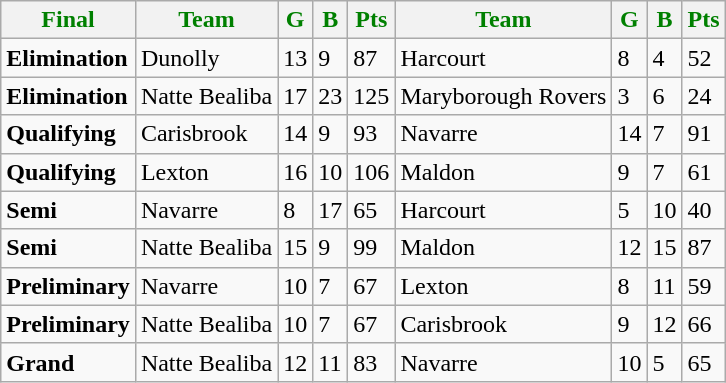<table class="wikitable">
<tr>
<th style="color:green">Final</th>
<th style="color:green">Team</th>
<th style="color:green">G</th>
<th style="color:green">B</th>
<th style="color:green">Pts</th>
<th style="color:green">Team</th>
<th style="color:green">G</th>
<th style="color:green">B</th>
<th style="color:green">Pts</th>
</tr>
<tr>
<td><strong>Elimination</strong></td>
<td>Dunolly</td>
<td>13</td>
<td>9</td>
<td>87</td>
<td>Harcourt</td>
<td>8</td>
<td>4</td>
<td>52</td>
</tr>
<tr>
<td><strong>Elimination</strong></td>
<td>Natte Bealiba</td>
<td>17</td>
<td>23</td>
<td>125</td>
<td>Maryborough Rovers</td>
<td>3</td>
<td>6</td>
<td>24</td>
</tr>
<tr>
<td><strong>Qualifying</strong></td>
<td>Carisbrook</td>
<td>14</td>
<td>9</td>
<td>93</td>
<td>Navarre</td>
<td>14</td>
<td>7</td>
<td>91</td>
</tr>
<tr>
<td><strong>Qualifying</strong></td>
<td>Lexton</td>
<td>16</td>
<td>10</td>
<td>106</td>
<td>Maldon</td>
<td>9</td>
<td>7</td>
<td>61</td>
</tr>
<tr>
<td><strong>Semi</strong></td>
<td>Navarre</td>
<td>8</td>
<td>17</td>
<td>65</td>
<td>Harcourt</td>
<td>5</td>
<td>10</td>
<td>40</td>
</tr>
<tr>
<td><strong>Semi</strong></td>
<td>Natte Bealiba</td>
<td>15</td>
<td>9</td>
<td>99</td>
<td>Maldon</td>
<td>12</td>
<td>15</td>
<td>87</td>
</tr>
<tr>
<td><strong>Preliminary</strong></td>
<td>Navarre</td>
<td>10</td>
<td>7</td>
<td>67</td>
<td>Lexton</td>
<td>8</td>
<td>11</td>
<td>59</td>
</tr>
<tr>
<td><strong>Preliminary</strong></td>
<td>Natte Bealiba</td>
<td>10</td>
<td>7</td>
<td>67</td>
<td>Carisbrook</td>
<td>9</td>
<td>12</td>
<td>66</td>
</tr>
<tr>
<td><strong>Grand</strong></td>
<td>Natte Bealiba</td>
<td>12</td>
<td>11</td>
<td>83</td>
<td>Navarre</td>
<td>10</td>
<td>5</td>
<td>65</td>
</tr>
</table>
